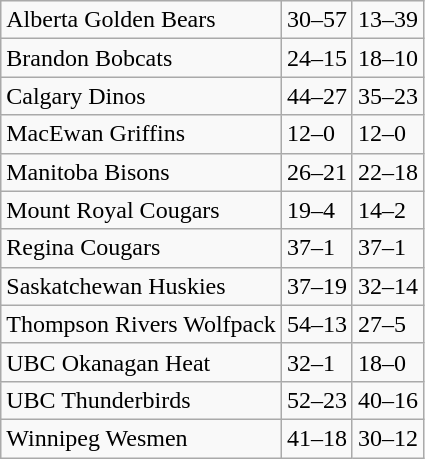<table class="wikitable">
<tr>
<td>Alberta Golden Bears</td>
<td>30–57</td>
<td>13–39</td>
</tr>
<tr>
<td>Brandon Bobcats</td>
<td>24–15</td>
<td>18–10</td>
</tr>
<tr>
<td>Calgary Dinos</td>
<td>44–27</td>
<td>35–23</td>
</tr>
<tr>
<td>MacEwan Griffins</td>
<td>12–0</td>
<td>12–0</td>
</tr>
<tr>
<td>Manitoba Bisons</td>
<td>26–21</td>
<td>22–18</td>
</tr>
<tr>
<td>Mount Royal Cougars</td>
<td>19–4</td>
<td>14–2</td>
</tr>
<tr>
<td>Regina Cougars</td>
<td>37–1</td>
<td>37–1</td>
</tr>
<tr>
<td>Saskatchewan Huskies</td>
<td>37–19</td>
<td>32–14</td>
</tr>
<tr>
<td>Thompson Rivers Wolfpack</td>
<td>54–13</td>
<td>27–5</td>
</tr>
<tr>
<td>UBC Okanagan Heat</td>
<td>32–1</td>
<td>18–0</td>
</tr>
<tr>
<td>UBC Thunderbirds</td>
<td>52–23</td>
<td>40–16</td>
</tr>
<tr>
<td>Winnipeg Wesmen</td>
<td>41–18</td>
<td>30–12</td>
</tr>
</table>
